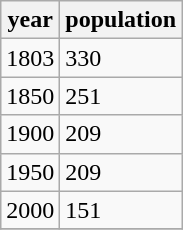<table class="wikitable">
<tr>
<th>year</th>
<th>population</th>
</tr>
<tr>
<td>1803</td>
<td>330</td>
</tr>
<tr>
<td>1850</td>
<td>251</td>
</tr>
<tr>
<td>1900</td>
<td>209</td>
</tr>
<tr>
<td>1950</td>
<td>209</td>
</tr>
<tr>
<td>2000</td>
<td>151</td>
</tr>
<tr>
</tr>
</table>
